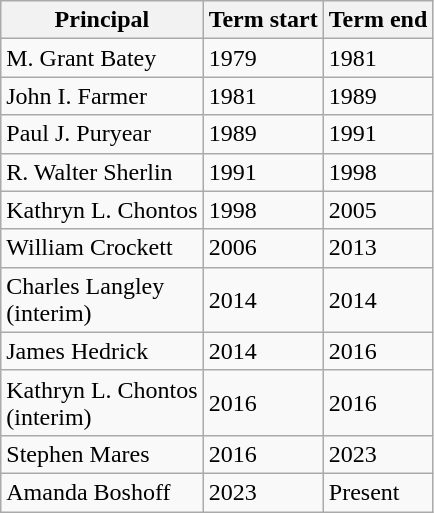<table class="wikitable sortable">
<tr>
<th>Principal</th>
<th>Term start</th>
<th>Term end</th>
</tr>
<tr>
<td>M. Grant Batey</td>
<td>1979</td>
<td>1981</td>
</tr>
<tr>
<td>John I. Farmer</td>
<td>1981</td>
<td>1989</td>
</tr>
<tr>
<td>Paul J. Puryear</td>
<td>1989</td>
<td>1991</td>
</tr>
<tr>
<td>R. Walter Sherlin</td>
<td>1991</td>
<td>1998</td>
</tr>
<tr>
<td>Kathryn L. Chontos</td>
<td>1998</td>
<td>2005</td>
</tr>
<tr>
<td>William Crockett</td>
<td>2006</td>
<td>2013</td>
</tr>
<tr>
<td>Charles Langley<br>(interim)</td>
<td>2014</td>
<td>2014</td>
</tr>
<tr>
<td>James Hedrick</td>
<td>2014</td>
<td>2016</td>
</tr>
<tr>
<td>Kathryn L. Chontos<br>(interim)</td>
<td>2016</td>
<td>2016</td>
</tr>
<tr>
<td>Stephen Mares</td>
<td>2016</td>
<td>2023</td>
</tr>
<tr>
<td>Amanda Boshoff</td>
<td>2023</td>
<td>Present</td>
</tr>
</table>
